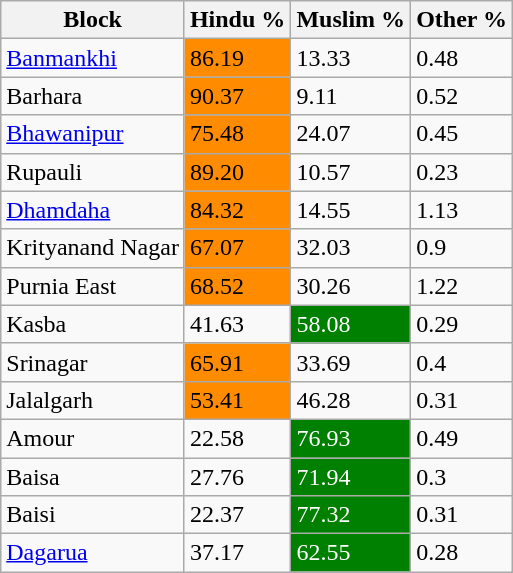<table class="wikitable">
<tr>
<th>Block</th>
<th>Hindu %</th>
<th>Muslim %</th>
<th>Other %</th>
</tr>
<tr>
<td><a href='#'>Banmankhi</a></td>
<td style="background:darkorange">86.19</td>
<td>13.33</td>
<td>0.48</td>
</tr>
<tr>
<td>Barhara</td>
<td style="background:darkorange">90.37</td>
<td>9.11</td>
<td>0.52</td>
</tr>
<tr>
<td><a href='#'>Bhawanipur</a></td>
<td style="background:darkorange">75.48</td>
<td>24.07</td>
<td>0.45</td>
</tr>
<tr>
<td>Rupauli</td>
<td style="background:darkorange">89.20</td>
<td>10.57</td>
<td>0.23</td>
</tr>
<tr>
<td><a href='#'>Dhamdaha</a></td>
<td style="background:darkorange">84.32</td>
<td>14.55</td>
<td>1.13</td>
</tr>
<tr>
<td>Krityanand Nagar</td>
<td style="background:darkorange">67.07</td>
<td>32.03</td>
<td>0.9</td>
</tr>
<tr>
<td>Purnia East</td>
<td style="background:darkorange">68.52</td>
<td>30.26</td>
<td>1.22</td>
</tr>
<tr>
<td>Kasba</td>
<td>41.63</td>
<td style="background:green;color:white">58.08</td>
<td>0.29</td>
</tr>
<tr>
<td>Srinagar</td>
<td style="background:darkorange">65.91</td>
<td>33.69</td>
<td>0.4</td>
</tr>
<tr>
<td>Jalalgarh</td>
<td style="background:darkorange">53.41</td>
<td>46.28</td>
<td>0.31</td>
</tr>
<tr>
<td>Amour</td>
<td>22.58</td>
<td style="background:green;color:white">76.93</td>
<td>0.49</td>
</tr>
<tr>
<td>Baisa</td>
<td>27.76</td>
<td style="background:green;color:white">71.94</td>
<td>0.3</td>
</tr>
<tr>
<td>Baisi</td>
<td>22.37</td>
<td style="background:green;color:white">77.32</td>
<td>0.31</td>
</tr>
<tr>
<td><a href='#'>Dagarua</a></td>
<td>37.17</td>
<td style="background:green;color:white">62.55</td>
<td>0.28</td>
</tr>
</table>
